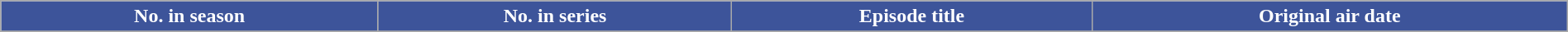<table class="wikitable plainrowheaders" style="width:100%; margin:auto;">
<tr>
<th style="background:#3D549A; color:#ffffff;">No. in season</th>
<th style="background:#3D549A; color:#ffffff;">No. in series</th>
<th style="background:#3D549A; color:#ffffff;">Episode title</th>
<th style="background:#3D549A; color:#ffffff;">Original air date</th>
</tr>
<tr>
</tr>
</table>
